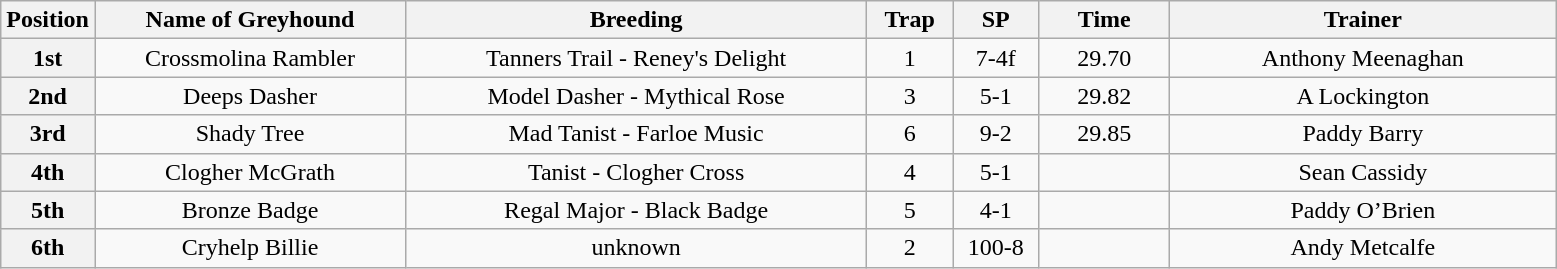<table class="wikitable" style="text-align:center">
<tr>
<th width=50>Position</th>
<th width=200>Name of Greyhound</th>
<th width=300>Breeding</th>
<th width=50>Trap</th>
<th width=50>SP</th>
<th width=80>Time</th>
<th width=250>Trainer</th>
</tr>
<tr>
<th>1st</th>
<td>Crossmolina Rambler</td>
<td>Tanners Trail - Reney's Delight</td>
<td>1</td>
<td>7-4f</td>
<td>29.70</td>
<td>Anthony Meenaghan</td>
</tr>
<tr>
<th>2nd</th>
<td>Deeps Dasher</td>
<td>Model Dasher - Mythical Rose</td>
<td>3</td>
<td>5-1</td>
<td>29.82</td>
<td>A Lockington</td>
</tr>
<tr>
<th>3rd</th>
<td>Shady Tree</td>
<td>Mad Tanist - Farloe Music</td>
<td>6</td>
<td>9-2</td>
<td>29.85</td>
<td>Paddy Barry</td>
</tr>
<tr>
<th>4th</th>
<td>Clogher McGrath</td>
<td>Tanist - Clogher Cross</td>
<td>4</td>
<td>5-1</td>
<td></td>
<td>Sean Cassidy</td>
</tr>
<tr>
<th>5th</th>
<td>Bronze Badge</td>
<td>Regal Major - Black Badge</td>
<td>5</td>
<td>4-1</td>
<td></td>
<td>Paddy O’Brien</td>
</tr>
<tr>
<th>6th</th>
<td>Cryhelp Billie</td>
<td>unknown</td>
<td>2</td>
<td>100-8</td>
<td></td>
<td>Andy Metcalfe</td>
</tr>
</table>
